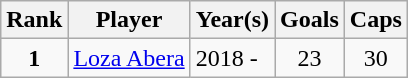<table class="wikitable sortable">
<tr>
<th width =>Rank</th>
<th width =>Player</th>
<th width =>Year(s)</th>
<th width =>Goals</th>
<th width =>Caps</th>
</tr>
<tr>
<td align=center><strong>1</strong></td>
<td><a href='#'>Loza Abera</a></td>
<td>2018 -</td>
<td align=center>23</td>
<td align=center>30<br></td>
</tr>
</table>
